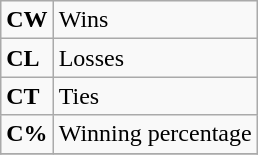<table class="wikitable">
<tr>
<td><strong>CW</strong></td>
<td>Wins</td>
</tr>
<tr>
<td><strong>CL</strong></td>
<td>Losses</td>
</tr>
<tr>
<td><strong>CT</strong></td>
<td>Ties</td>
</tr>
<tr>
<td><strong>C%</strong></td>
<td>Winning percentage</td>
</tr>
<tr>
</tr>
</table>
